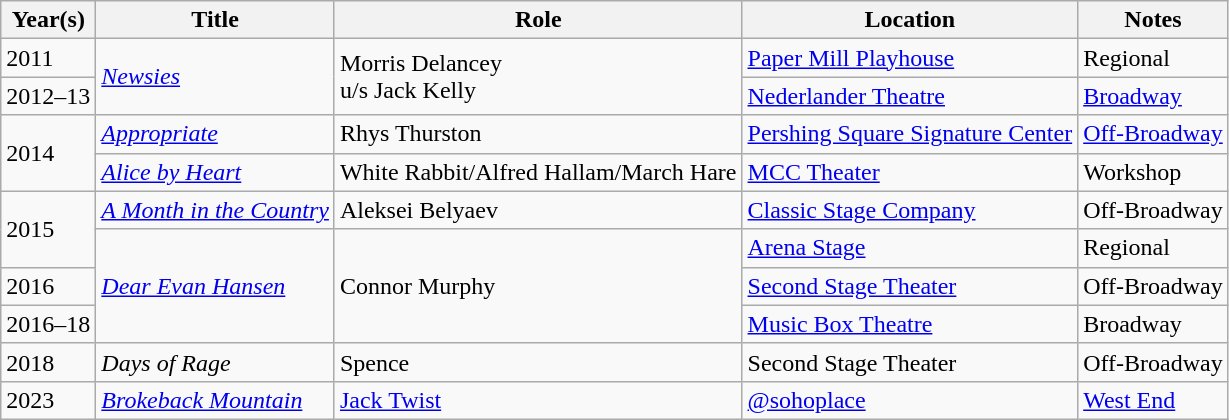<table class="wikitable">
<tr>
<th>Year(s)</th>
<th>Title</th>
<th>Role</th>
<th>Location</th>
<th>Notes</th>
</tr>
<tr>
<td>2011</td>
<td rowspan="2"><em><a href='#'>Newsies</a></em></td>
<td rowspan="2">Morris Delancey<br>u/s Jack Kelly</td>
<td><a href='#'>Paper Mill Playhouse</a></td>
<td>Regional</td>
</tr>
<tr>
<td>2012–13</td>
<td><a href='#'>Nederlander Theatre</a></td>
<td><a href='#'>Broadway</a></td>
</tr>
<tr>
<td rowspan=2>2014</td>
<td><em><a href='#'>Appropriate</a></em></td>
<td>Rhys Thurston</td>
<td><a href='#'>Pershing Square Signature Center</a></td>
<td><a href='#'>Off-Broadway</a></td>
</tr>
<tr>
<td><em><a href='#'>Alice by Heart</a></em></td>
<td>White Rabbit/Alfred Hallam/March Hare</td>
<td><a href='#'>MCC Theater</a></td>
<td>Workshop</td>
</tr>
<tr>
<td rowspan="2">2015</td>
<td><em><a href='#'>A Month in the Country</a></em></td>
<td>Aleksei Belyaev</td>
<td><a href='#'>Classic Stage Company</a></td>
<td>Off-Broadway</td>
</tr>
<tr>
<td rowspan=3><em><a href='#'>Dear Evan Hansen</a></em></td>
<td rowspan=3>Connor Murphy</td>
<td><a href='#'>Arena Stage</a></td>
<td>Regional</td>
</tr>
<tr>
<td>2016</td>
<td><a href='#'>Second Stage Theater</a></td>
<td>Off-Broadway</td>
</tr>
<tr>
<td>2016–18</td>
<td><a href='#'>Music Box Theatre</a></td>
<td>Broadway</td>
</tr>
<tr>
<td>2018</td>
<td><em>Days of Rage</em></td>
<td>Spence</td>
<td>Second Stage Theater</td>
<td>Off-Broadway</td>
</tr>
<tr>
<td>2023</td>
<td><em><a href='#'>Brokeback Mountain</a></em></td>
<td><a href='#'>Jack Twist</a></td>
<td><a href='#'>@sohoplace</a></td>
<td><a href='#'>West End</a></td>
</tr>
</table>
